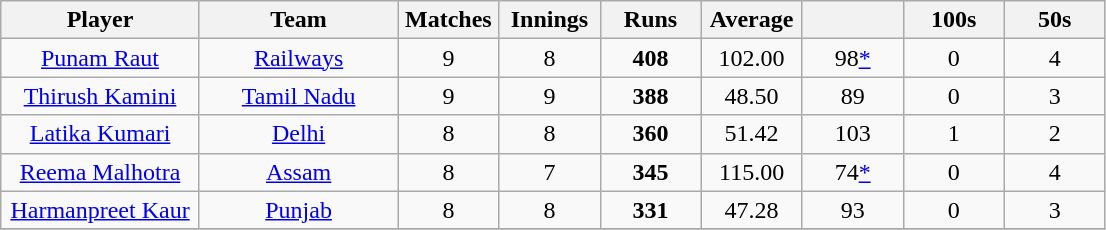<table class="wikitable" style="text-align:center;">
<tr>
<th width=125>Player</th>
<th width=125>Team</th>
<th width=60>Matches</th>
<th width=60>Innings</th>
<th width=60>Runs</th>
<th width=60>Average</th>
<th width=60></th>
<th width=60>100s</th>
<th width=60>50s</th>
</tr>
<tr>
<td><a href='#'>Punam Raut</a></td>
<td><a href='#'>Railways</a></td>
<td>9</td>
<td>8</td>
<td><strong>408</strong></td>
<td>102.00</td>
<td>98<a href='#'>*</a></td>
<td>0</td>
<td>4</td>
</tr>
<tr>
<td><a href='#'>Thirush Kamini</a></td>
<td><a href='#'>Tamil Nadu</a></td>
<td>9</td>
<td>9</td>
<td><strong>388</strong></td>
<td>48.50</td>
<td>89</td>
<td>0</td>
<td>3</td>
</tr>
<tr>
<td><a href='#'>Latika Kumari</a></td>
<td><a href='#'>Delhi</a></td>
<td>8</td>
<td>8</td>
<td><strong>360</strong></td>
<td>51.42</td>
<td>103</td>
<td>1</td>
<td>2</td>
</tr>
<tr>
<td><a href='#'>Reema Malhotra</a></td>
<td><a href='#'>Assam</a></td>
<td>8</td>
<td>7</td>
<td><strong>345</strong></td>
<td>115.00</td>
<td>74<a href='#'>*</a></td>
<td>0</td>
<td>4</td>
</tr>
<tr>
<td><a href='#'>Harmanpreet Kaur</a></td>
<td><a href='#'>Punjab</a></td>
<td>8</td>
<td>8</td>
<td><strong>331</strong></td>
<td>47.28</td>
<td>93</td>
<td>0</td>
<td>3</td>
</tr>
<tr>
</tr>
</table>
